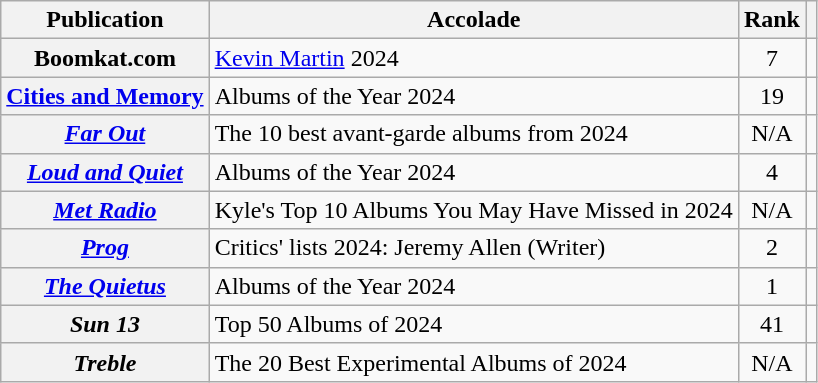<table class="wikitable sortable plainrowheaders">
<tr>
<th scope="col">Publication</th>
<th scope="col">Accolade</th>
<th scope="col">Rank</th>
<th scope="col" class="unsortable"></th>
</tr>
<tr>
<th scope="row">Boomkat.com</th>
<td><a href='#'>Kevin Martin</a> 2024</td>
<td align=center>7</td>
<td align=center></td>
</tr>
<tr>
<th scope="row"><a href='#'>Cities and Memory</a></th>
<td>Albums of the Year 2024</td>
<td align=center>19</td>
<td align=center></td>
</tr>
<tr>
<th scope="row"><em><a href='#'>Far Out</a></em></th>
<td>The 10 best avant-garde albums from 2024</td>
<td align=center>N/A</td>
<td align=center></td>
</tr>
<tr>
<th scope="row"><em><a href='#'>Loud and Quiet</a></em></th>
<td>Albums of the Year 2024</td>
<td align=center>4</td>
<td align=center></td>
</tr>
<tr>
<th scope="row"><em><a href='#'>Met Radio</a></em></th>
<td>Kyle's Top 10 Albums You May Have Missed in 2024</td>
<td align=center>N/A</td>
<td align=center></td>
</tr>
<tr>
<th scope="row"><em><a href='#'>Prog</a></em></th>
<td>Critics' lists 2024: Jeremy Allen (Writer)</td>
<td align=center>2</td>
<td align=center></td>
</tr>
<tr>
<th scope="row"><em><a href='#'>The Quietus</a></em></th>
<td>Albums of the Year 2024</td>
<td align=center>1</td>
<td align=center></td>
</tr>
<tr>
<th scope="row"><em>Sun 13</em></th>
<td>Top 50 Albums of 2024</td>
<td align=center>41</td>
<td align=center></td>
</tr>
<tr>
<th scope="row"><em>Treble</em></th>
<td>The 20 Best Experimental Albums of 2024</td>
<td align=center>N/A</td>
<td align=center></td>
</tr>
</table>
